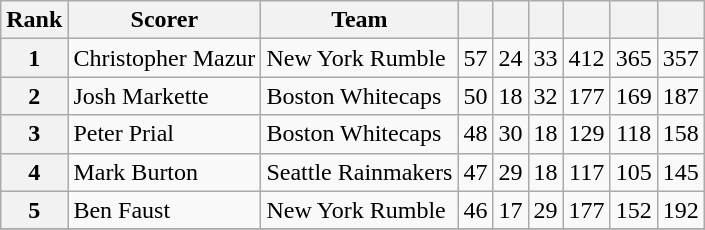<table class="wikitable">
<tr>
<th>Rank</th>
<th>Scorer</th>
<th>Team</th>
<th></th>
<th></th>
<th></th>
<th></th>
<th></th>
<th></th>
</tr>
<tr>
<th>1</th>
<td>Christopher Mazur</td>
<td>New York Rumble</td>
<td style="text-align:center;">57</td>
<td style="text-align:center;">24</td>
<td style="text-align:center;">33</td>
<td style="text-align:center;">412</td>
<td style="text-align:center;">365</td>
<td style="text-align:center;">357</td>
</tr>
<tr>
<th>2</th>
<td>Josh Markette</td>
<td>Boston Whitecaps</td>
<td style="text-align:center;">50</td>
<td style="text-align:center;">18</td>
<td style="text-align:center;">32</td>
<td style="text-align:center;">177</td>
<td style="text-align:center;">169</td>
<td style="text-align:center;">187</td>
</tr>
<tr>
<th>3</th>
<td>Peter Prial</td>
<td>Boston Whitecaps</td>
<td style="text-align:center;">48</td>
<td style="text-align:center;">30</td>
<td style="text-align:center;">18</td>
<td style="text-align:center;">129</td>
<td style="text-align:center;">118</td>
<td style="text-align:center;">158</td>
</tr>
<tr>
<th>4</th>
<td>Mark Burton</td>
<td>Seattle Rainmakers</td>
<td style="text-align:center;">47</td>
<td style="text-align:center;">29</td>
<td style="text-align:center;">18</td>
<td style="text-align:center;">117</td>
<td style="text-align:center;">105</td>
<td style="text-align:center;">145</td>
</tr>
<tr>
<th>5</th>
<td>Ben Faust</td>
<td>New York Rumble</td>
<td style="text-align:center;">46</td>
<td style="text-align:center;">17</td>
<td style="text-align:center;">29</td>
<td style="text-align:center;">177</td>
<td style="text-align:center;">152</td>
<td style="text-align:center;">192</td>
</tr>
<tr>
</tr>
</table>
